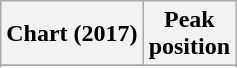<table class="wikitable sortable plainrowheaders">
<tr>
<th>Chart (2017)</th>
<th>Peak<br>position</th>
</tr>
<tr>
</tr>
<tr>
</tr>
<tr>
</tr>
<tr>
</tr>
<tr>
</tr>
<tr>
</tr>
<tr>
</tr>
</table>
